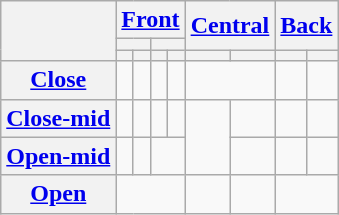<table class="wikitable" style="text-align: center;">
<tr>
<th rowspan="3"></th>
<th colspan="4"><a href='#'>Front</a></th>
<th colspan="2" rowspan="2"><a href='#'>Central</a></th>
<th colspan="2" rowspan="2"><a href='#'>Back</a></th>
</tr>
<tr>
<th colspan="2"></th>
<th colspan="2"></th>
</tr>
<tr>
<th></th>
<th></th>
<th></th>
<th></th>
<th></th>
<th></th>
<th></th>
<th></th>
</tr>
<tr>
<th><a href='#'>Close</a></th>
<td></td>
<td></td>
<td></td>
<td></td>
<td colspan="2"></td>
<td></td>
<td></td>
</tr>
<tr>
<th><a href='#'>Close-mid</a></th>
<td></td>
<td></td>
<td></td>
<td></td>
<td rowspan="2"></td>
<td></td>
<td></td>
<td></td>
</tr>
<tr>
<th><a href='#'>Open-mid</a></th>
<td></td>
<td></td>
<td colspan="2"></td>
<td></td>
<td></td>
<td></td>
</tr>
<tr>
<th><a href='#'>Open</a></th>
<td colspan="4"></td>
<td></td>
<td></td>
<td colspan="2"></td>
</tr>
</table>
